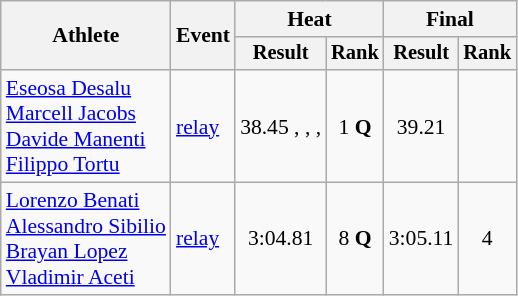<table class="wikitable" style="font-size:90%">
<tr>
<th rowspan="2">Athlete</th>
<th rowspan="2">Event</th>
<th colspan="2">Heat</th>
<th colspan="2">Final</th>
</tr>
<tr style="font-size:95%">
<th>Result</th>
<th>Rank</th>
<th>Result</th>
<th>Rank</th>
</tr>
<tr align=center>
<td align=left><a href='#'>Eseosa Desalu</a><br><a href='#'>Marcell Jacobs</a><br><a href='#'>Davide Manenti</a><br><a href='#'>Filippo Tortu</a></td>
<td align=left><a href='#'> relay</a></td>
<td>38.45 , , , </td>
<td>1 <strong>Q</strong></td>
<td>39.21</td>
<td></td>
</tr>
<tr align=center>
<td align=left><a href='#'>Lorenzo Benati</a><br><a href='#'>Alessandro Sibilio</a><br><a href='#'>Brayan Lopez</a><br><a href='#'>Vladimir Aceti</a></td>
<td align=left><a href='#'> relay</a></td>
<td>3:04.81 </td>
<td>8 <strong>Q</strong></td>
<td>3:05.11</td>
<td>4</td>
</tr>
</table>
